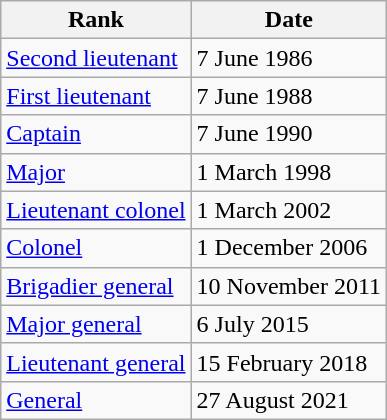<table class="wikitable">
<tr>
<th>Rank</th>
<th>Date</th>
</tr>
<tr>
<td> <a href='#'>Second lieutenant</a></td>
<td>7 June 1986</td>
</tr>
<tr>
<td> <a href='#'>First lieutenant</a></td>
<td>7 June 1988</td>
</tr>
<tr>
<td> <a href='#'>Captain</a></td>
<td>7 June 1990</td>
</tr>
<tr>
<td> <a href='#'>Major</a></td>
<td>1 March 1998</td>
</tr>
<tr>
<td> <a href='#'>Lieutenant colonel</a></td>
<td>1 March 2002</td>
</tr>
<tr>
<td> <a href='#'>Colonel</a></td>
<td>1 December 2006</td>
</tr>
<tr>
<td> <a href='#'>Brigadier general</a></td>
<td>10 November 2011</td>
</tr>
<tr>
<td> <a href='#'>Major general</a></td>
<td>6 July 2015</td>
</tr>
<tr>
<td> <a href='#'>Lieutenant general</a></td>
<td>15 February 2018</td>
</tr>
<tr>
<td> <a href='#'>General</a></td>
<td>27 August 2021</td>
</tr>
</table>
